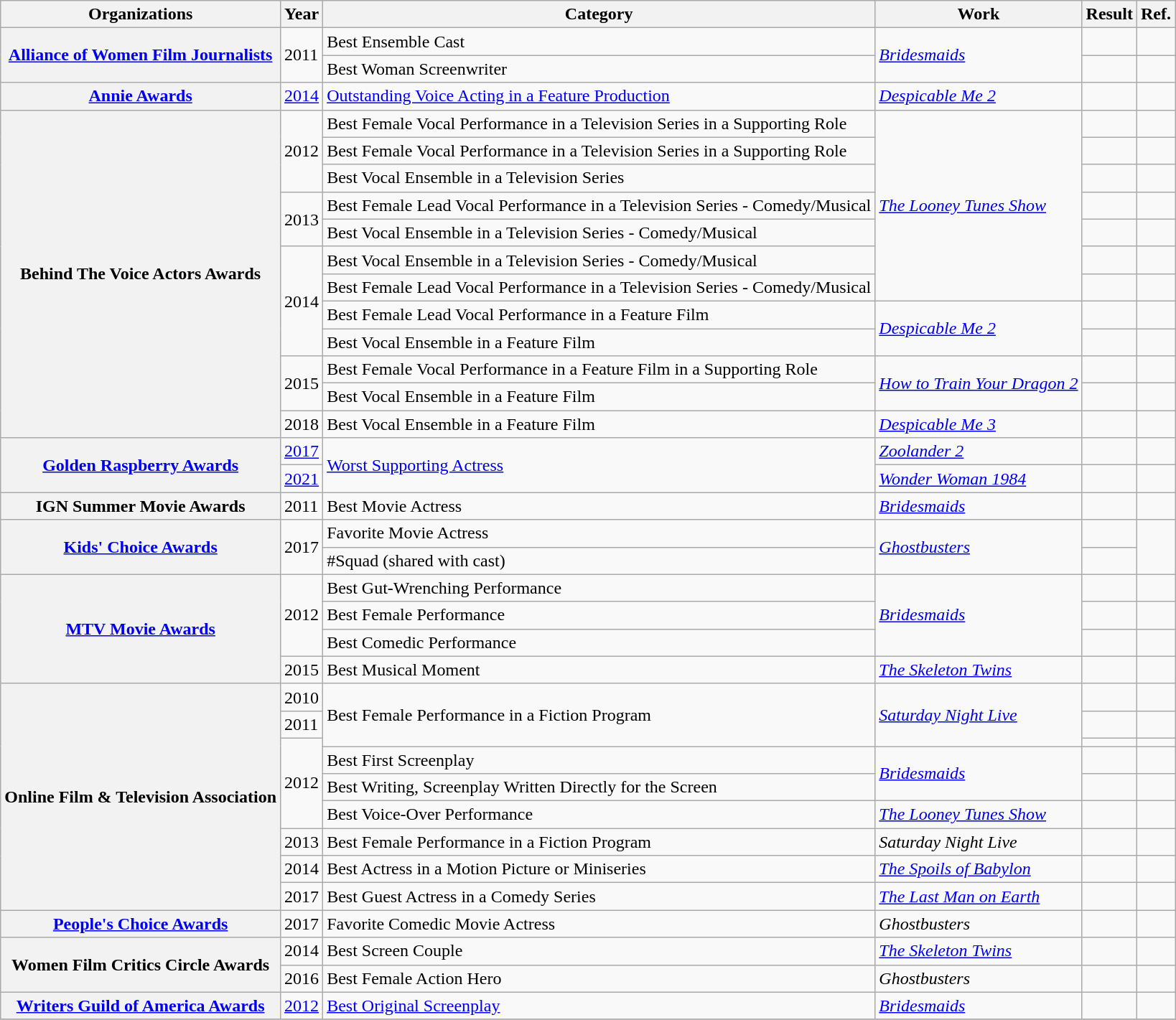<table class="wikitable sortable plainrowheaders">
<tr>
<th>Organizations</th>
<th>Year</th>
<th>Category</th>
<th>Work</th>
<th>Result</th>
<th class="unsortable">Ref.</th>
</tr>
<tr>
<th rowspan="2" scope="row"><a href='#'>Alliance of Women Film Journalists</a></th>
<td rowspan="2">2011</td>
<td>Best Ensemble Cast</td>
<td rowspan="2"><em><a href='#'>Bridesmaids</a></em></td>
<td></td>
<td></td>
</tr>
<tr>
<td>Best Woman Screenwriter</td>
<td></td>
<td></td>
</tr>
<tr>
<th rowspan="1" scope="row"><a href='#'>Annie Awards</a></th>
<td><a href='#'>2014</a></td>
<td><a href='#'>Outstanding Voice Acting in a Feature Production</a></td>
<td><em><a href='#'>Despicable Me 2</a></em></td>
<td></td>
<td></td>
</tr>
<tr>
<th rowspan="12" scope="row">Behind The Voice Actors Awards</th>
<td rowspan="3">2012</td>
<td>Best Female Vocal Performance in a Television Series in a Supporting Role</td>
<td rowspan="7"><em><a href='#'>The Looney Tunes Show</a></em></td>
<td></td>
<td></td>
</tr>
<tr>
<td>Best Female Vocal Performance in a Television Series in a Supporting Role</td>
<td></td>
<td></td>
</tr>
<tr>
<td>Best Vocal Ensemble in a Television Series</td>
<td></td>
<td></td>
</tr>
<tr>
<td rowspan="2">2013</td>
<td>Best Female Lead Vocal Performance in a Television Series - Comedy/Musical</td>
<td></td>
<td></td>
</tr>
<tr>
<td>Best Vocal Ensemble in a Television Series - Comedy/Musical</td>
<td></td>
<td></td>
</tr>
<tr>
<td rowspan="4">2014</td>
<td>Best Vocal Ensemble in a Television Series - Comedy/Musical</td>
<td></td>
<td></td>
</tr>
<tr>
<td>Best Female Lead Vocal Performance in a Television Series - Comedy/Musical</td>
<td></td>
<td></td>
</tr>
<tr>
<td>Best Female Lead Vocal Performance in a Feature Film</td>
<td rowspan="2"><em><a href='#'>Despicable Me 2</a></em></td>
<td></td>
<td></td>
</tr>
<tr>
<td>Best Vocal Ensemble in a Feature Film</td>
<td></td>
<td></td>
</tr>
<tr>
<td rowspan="2">2015</td>
<td>Best Female Vocal Performance in a Feature Film in a Supporting Role</td>
<td rowspan="2"><em><a href='#'>How to Train Your Dragon 2</a></em></td>
<td></td>
<td></td>
</tr>
<tr>
<td>Best Vocal Ensemble in a Feature Film</td>
<td></td>
<td></td>
</tr>
<tr>
<td>2018</td>
<td>Best Vocal Ensemble in a Feature Film</td>
<td><em><a href='#'>Despicable Me 3</a></em></td>
<td></td>
<td></td>
</tr>
<tr>
<th rowspan="2" scope="row"><a href='#'>Golden Raspberry Awards</a></th>
<td><a href='#'>2017</a></td>
<td rowspan="2"><a href='#'>Worst Supporting Actress</a></td>
<td><em><a href='#'>Zoolander 2</a></em></td>
<td></td>
<td></td>
</tr>
<tr>
<td><a href='#'>2021</a></td>
<td><em><a href='#'>Wonder Woman 1984</a></em></td>
<td></td>
<td></td>
</tr>
<tr>
<th rowspan="1" scope="row">IGN Summer Movie Awards</th>
<td>2011</td>
<td>Best Movie Actress</td>
<td><em><a href='#'>Bridesmaids</a></em></td>
<td></td>
<td></td>
</tr>
<tr>
<th rowspan="2" scope="row"><a href='#'>Kids' Choice Awards</a></th>
<td rowspan="2">2017</td>
<td>Favorite Movie Actress</td>
<td rowspan="2"><em><a href='#'>Ghostbusters</a></em></td>
<td></td>
<td rowspan=2></td>
</tr>
<tr>
<td>#Squad (shared with cast)</td>
<td></td>
</tr>
<tr>
<th rowspan="4" scope="row"><a href='#'>MTV Movie Awards</a></th>
<td rowspan="3">2012</td>
<td>Best Gut-Wrenching Performance</td>
<td rowspan="3"><em><a href='#'>Bridesmaids</a></em></td>
<td></td>
<td></td>
</tr>
<tr>
<td>Best Female Performance</td>
<td></td>
<td></td>
</tr>
<tr>
<td>Best Comedic Performance</td>
<td></td>
<td></td>
</tr>
<tr>
<td>2015</td>
<td>Best Musical Moment</td>
<td><em><a href='#'>The Skeleton Twins</a></em></td>
<td></td>
<td></td>
</tr>
<tr>
<th rowspan="9" scope="row">Online Film & Television Association</th>
<td>2010</td>
<td rowspan="3">Best Female Performance in a Fiction Program</td>
<td rowspan="3"><em><a href='#'>Saturday Night Live</a></em></td>
<td></td>
<td></td>
</tr>
<tr>
<td>2011</td>
<td></td>
<td></td>
</tr>
<tr>
<td rowspan="4">2012</td>
<td></td>
<td></td>
</tr>
<tr>
<td>Best First Screenplay</td>
<td rowspan="2"><em><a href='#'>Bridesmaids</a></em></td>
<td></td>
<td></td>
</tr>
<tr>
<td>Best Writing, Screenplay Written Directly for the Screen</td>
<td></td>
<td></td>
</tr>
<tr>
<td>Best Voice-Over Performance</td>
<td><em><a href='#'>The Looney Tunes Show</a></em></td>
<td></td>
<td></td>
</tr>
<tr>
<td>2013</td>
<td>Best Female Performance in a Fiction Program</td>
<td><em>Saturday Night Live</em></td>
<td></td>
<td></td>
</tr>
<tr>
<td>2014</td>
<td>Best Actress in a Motion Picture or Miniseries</td>
<td><em><a href='#'>The Spoils of Babylon</a></em></td>
<td></td>
<td></td>
</tr>
<tr>
<td>2017</td>
<td>Best Guest Actress in a Comedy Series</td>
<td><em><a href='#'>The Last Man on Earth</a></em></td>
<td></td>
<td></td>
</tr>
<tr>
<th rowspan="1" scope="row"><a href='#'>People's Choice Awards</a></th>
<td>2017</td>
<td>Favorite Comedic Movie Actress</td>
<td><em>Ghostbusters</em></td>
<td></td>
<td></td>
</tr>
<tr>
<th rowspan="2" scope="row">Women Film Critics Circle Awards</th>
<td>2014</td>
<td>Best Screen Couple</td>
<td><em><a href='#'>The Skeleton Twins</a></em></td>
<td></td>
<td></td>
</tr>
<tr>
<td>2016</td>
<td>Best Female Action Hero</td>
<td><em>Ghostbusters</em></td>
<td></td>
<td></td>
</tr>
<tr>
<th rowspan="1" scope="row"><a href='#'>Writers Guild of America Awards</a></th>
<td><a href='#'>2012</a></td>
<td><a href='#'>Best Original Screenplay</a></td>
<td><em><a href='#'>Bridesmaids</a></em></td>
<td></td>
<td></td>
</tr>
<tr>
</tr>
</table>
